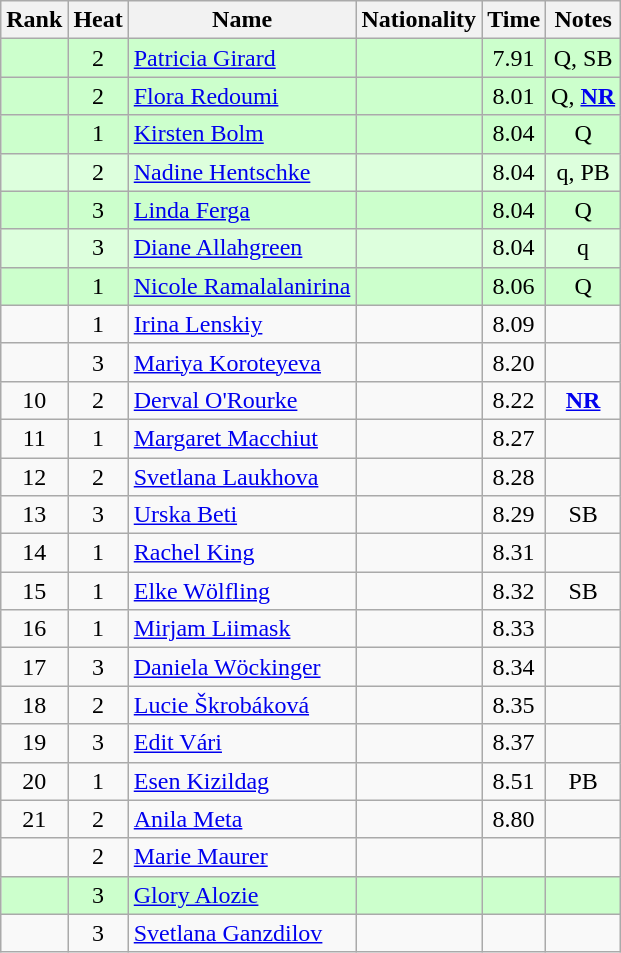<table class="wikitable sortable" style="text-align:center">
<tr>
<th>Rank</th>
<th>Heat</th>
<th>Name</th>
<th>Nationality</th>
<th>Time</th>
<th>Notes</th>
</tr>
<tr bgcolor=ccffcc>
<td></td>
<td>2</td>
<td align="left"><a href='#'>Patricia Girard</a></td>
<td align=left></td>
<td>7.91</td>
<td>Q, SB</td>
</tr>
<tr bgcolor=ccffcc>
<td></td>
<td>2</td>
<td align="left"><a href='#'>Flora Redoumi</a></td>
<td align=left></td>
<td>8.01</td>
<td>Q, <strong><a href='#'>NR</a></strong></td>
</tr>
<tr bgcolor=ccffcc>
<td></td>
<td>1</td>
<td align="left"><a href='#'>Kirsten Bolm</a></td>
<td align=left></td>
<td>8.04</td>
<td>Q</td>
</tr>
<tr bgcolor=ddffdd>
<td></td>
<td>2</td>
<td align="left"><a href='#'>Nadine Hentschke</a></td>
<td align=left></td>
<td>8.04</td>
<td>q, PB</td>
</tr>
<tr bgcolor=ccffcc>
<td></td>
<td>3</td>
<td align="left"><a href='#'>Linda Ferga</a></td>
<td align=left></td>
<td>8.04</td>
<td>Q</td>
</tr>
<tr bgcolor=ddffdd>
<td></td>
<td>3</td>
<td align="left"><a href='#'>Diane Allahgreen</a></td>
<td align=left></td>
<td>8.04</td>
<td>q</td>
</tr>
<tr bgcolor=ccffcc>
<td></td>
<td>1</td>
<td align="left"><a href='#'>Nicole Ramalalanirina</a></td>
<td align=left></td>
<td>8.06</td>
<td>Q</td>
</tr>
<tr>
<td></td>
<td>1</td>
<td align="left"><a href='#'>Irina Lenskiy</a></td>
<td align=left></td>
<td>8.09</td>
<td></td>
</tr>
<tr>
<td></td>
<td>3</td>
<td align="left"><a href='#'>Mariya Koroteyeva</a></td>
<td align=left></td>
<td>8.20</td>
<td></td>
</tr>
<tr>
<td>10</td>
<td>2</td>
<td align="left"><a href='#'>Derval O'Rourke</a></td>
<td align=left></td>
<td>8.22</td>
<td><strong><a href='#'>NR</a></strong></td>
</tr>
<tr>
<td>11</td>
<td>1</td>
<td align="left"><a href='#'>Margaret Macchiut</a></td>
<td align=left></td>
<td>8.27</td>
<td></td>
</tr>
<tr>
<td>12</td>
<td>2</td>
<td align="left"><a href='#'>Svetlana Laukhova</a></td>
<td align=left></td>
<td>8.28</td>
<td></td>
</tr>
<tr>
<td>13</td>
<td>3</td>
<td align="left"><a href='#'>Urska Beti</a></td>
<td align=left></td>
<td>8.29</td>
<td>SB</td>
</tr>
<tr>
<td>14</td>
<td>1</td>
<td align="left"><a href='#'>Rachel King</a></td>
<td align=left></td>
<td>8.31</td>
<td></td>
</tr>
<tr>
<td>15</td>
<td>1</td>
<td align="left"><a href='#'>Elke Wölfling</a></td>
<td align=left></td>
<td>8.32</td>
<td>SB</td>
</tr>
<tr>
<td>16</td>
<td>1</td>
<td align="left"><a href='#'>Mirjam Liimask</a></td>
<td align=left></td>
<td>8.33</td>
<td></td>
</tr>
<tr>
<td>17</td>
<td>3</td>
<td align="left"><a href='#'>Daniela Wöckinger</a></td>
<td align=left></td>
<td>8.34</td>
<td></td>
</tr>
<tr>
<td>18</td>
<td>2</td>
<td align="left"><a href='#'>Lucie Škrobáková</a></td>
<td align=left></td>
<td>8.35</td>
<td></td>
</tr>
<tr>
<td>19</td>
<td>3</td>
<td align="left"><a href='#'>Edit Vári</a></td>
<td align=left></td>
<td>8.37</td>
<td></td>
</tr>
<tr>
<td>20</td>
<td>1</td>
<td align="left"><a href='#'>Esen Kizildag</a></td>
<td align=left></td>
<td>8.51</td>
<td>PB</td>
</tr>
<tr>
<td>21</td>
<td>2</td>
<td align="left"><a href='#'>Anila Meta</a></td>
<td align=left></td>
<td>8.80</td>
<td></td>
</tr>
<tr>
<td></td>
<td>2</td>
<td align="left"><a href='#'>Marie Maurer</a></td>
<td align=left></td>
<td></td>
<td></td>
</tr>
<tr bgcolor=ccffcc>
<td></td>
<td>3</td>
<td align="left"><a href='#'>Glory Alozie</a></td>
<td align=left></td>
<td></td>
<td></td>
</tr>
<tr>
<td></td>
<td>3</td>
<td align="left"><a href='#'>Svetlana Ganzdilov</a></td>
<td align=left></td>
<td></td>
<td></td>
</tr>
</table>
